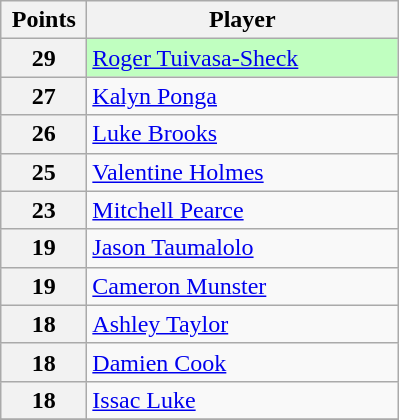<table class="wikitable" style="text-align:left;">
<tr>
<th width=50>Points</th>
<th width=200>Player</th>
</tr>
<tr>
<th>29</th>
<td style="background:#C0FFC0"> <a href='#'>Roger Tuivasa-Sheck</a></td>
</tr>
<tr>
<th>27</th>
<td> <a href='#'>Kalyn Ponga</a></td>
</tr>
<tr>
<th>26</th>
<td> <a href='#'>Luke Brooks</a></td>
</tr>
<tr>
<th>25</th>
<td> <a href='#'>Valentine Holmes</a></td>
</tr>
<tr>
<th>23</th>
<td> <a href='#'>Mitchell Pearce</a></td>
</tr>
<tr>
<th>19</th>
<td> <a href='#'>Jason Taumalolo</a></td>
</tr>
<tr>
<th>19</th>
<td> <a href='#'>Cameron Munster</a></td>
</tr>
<tr>
<th>18</th>
<td> <a href='#'>Ashley Taylor</a></td>
</tr>
<tr>
<th>18</th>
<td> <a href='#'>Damien Cook</a></td>
</tr>
<tr>
<th>18</th>
<td> <a href='#'>Issac Luke</a></td>
</tr>
<tr>
</tr>
</table>
